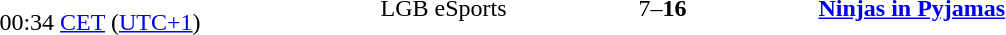<table>
<tr>
<td style="text-align:right" width="150px"><br>00:34 <a href='#'>CET</a> (<a href='#'>UTC+1</a>)</td>
<td style="text-align:right" width="200px">LGB eSports</td>
<td style="text-align:center" width="200px">7–<strong>16</strong><br></td>
<td style="text-align:left"><strong><a href='#'>Ninjas in Pyjamas</a></strong></td>
</tr>
</table>
